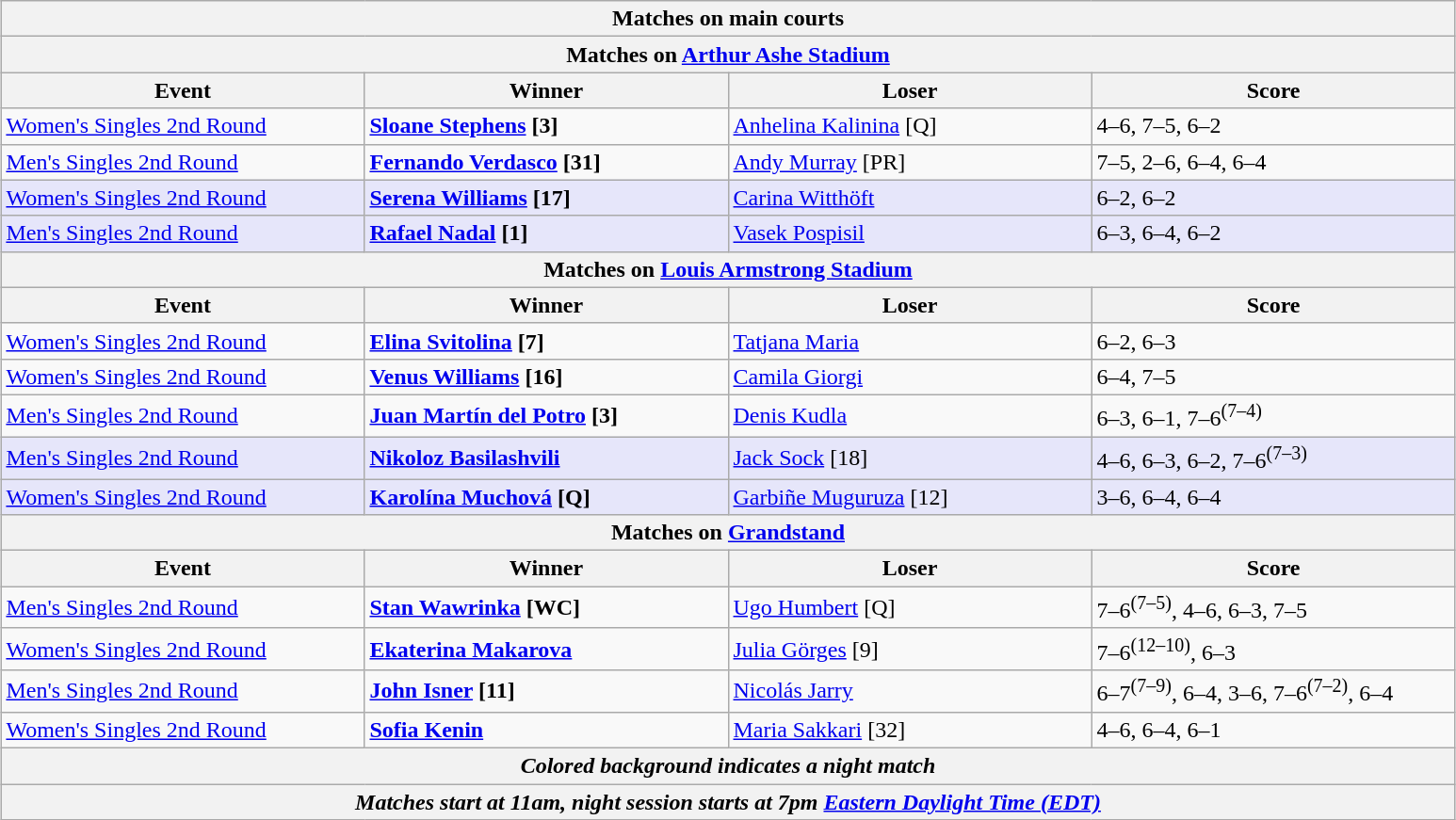<table class="wikitable" style="margin:auto;">
<tr>
<th colspan="4" style="white-space:nowrap;">Matches on main courts</th>
</tr>
<tr>
<th colspan="4"><strong>Matches on <a href='#'>Arthur Ashe Stadium</a></strong></th>
</tr>
<tr>
<th width=250>Event</th>
<th width=250>Winner</th>
<th width=250>Loser</th>
<th width=250>Score</th>
</tr>
<tr>
<td><a href='#'>Women's Singles 2nd Round</a></td>
<td><strong> <a href='#'>Sloane Stephens</a> [3]</strong></td>
<td> <a href='#'>Anhelina Kalinina</a> [Q]</td>
<td>4–6, 7–5, 6–2</td>
</tr>
<tr>
<td><a href='#'>Men's Singles 2nd Round</a></td>
<td> <strong><a href='#'>Fernando Verdasco</a> [31]</strong></td>
<td> <a href='#'>Andy Murray</a> [PR]</td>
<td>7–5, 2–6, 6–4, 6–4</td>
</tr>
<tr bgcolor="lavender">
<td><a href='#'>Women's Singles 2nd Round</a></td>
<td> <strong><a href='#'>Serena Williams</a> [17]</strong></td>
<td> <a href='#'>Carina Witthöft</a></td>
<td>6–2, 6–2</td>
</tr>
<tr bgcolor="lavender">
<td><a href='#'>Men's Singles 2nd Round</a></td>
<td> <strong><a href='#'>Rafael Nadal</a> [1]</strong></td>
<td> <a href='#'>Vasek Pospisil</a></td>
<td>6–3, 6–4, 6–2</td>
</tr>
<tr>
<th colspan="4"><strong>Matches on <a href='#'>Louis Armstrong Stadium</a></strong></th>
</tr>
<tr>
<th width=250>Event</th>
<th width=250>Winner</th>
<th width=250>Loser</th>
<th width=250>Score</th>
</tr>
<tr>
<td><a href='#'>Women's Singles 2nd Round</a></td>
<td> <strong><a href='#'>Elina Svitolina</a> [7]</strong></td>
<td> <a href='#'>Tatjana Maria</a></td>
<td>6–2, 6–3</td>
</tr>
<tr>
<td><a href='#'>Women's Singles 2nd Round</a></td>
<td><strong> <a href='#'>Venus Williams</a> [16]</strong></td>
<td> <a href='#'>Camila Giorgi</a></td>
<td>6–4, 7–5</td>
</tr>
<tr>
<td><a href='#'>Men's Singles 2nd Round</a></td>
<td><strong> <a href='#'>Juan Martín del Potro</a> [3]</strong></td>
<td> <a href='#'>Denis Kudla</a></td>
<td>6–3, 6–1, 7–6<sup>(7–4)</sup></td>
</tr>
<tr bgcolor="lavender">
<td><a href='#'>Men's Singles 2nd Round</a></td>
<td> <strong><a href='#'>Nikoloz Basilashvili</a></strong></td>
<td> <a href='#'>Jack Sock</a> [18]</td>
<td>4–6, 6–3, 6–2, 7–6<sup>(7–3)</sup></td>
</tr>
<tr bgcolor="lavender">
<td><a href='#'>Women's Singles 2nd Round</a></td>
<td> <strong><a href='#'>Karolína Muchová</a> [Q]</strong></td>
<td> <a href='#'>Garbiñe Muguruza</a> [12]</td>
<td>3–6, 6–4, 6–4</td>
</tr>
<tr>
<th colspan="4"><strong>Matches on <a href='#'>Grandstand</a></strong></th>
</tr>
<tr>
<th width=250>Event</th>
<th width=250>Winner</th>
<th width=250>Loser</th>
<th width=250>Score</th>
</tr>
<tr>
<td><a href='#'>Men's Singles 2nd Round</a></td>
<td> <strong><a href='#'>Stan Wawrinka</a> [WC]</strong></td>
<td> <a href='#'>Ugo Humbert</a> [Q]</td>
<td>7–6<sup>(7–5)</sup>, 4–6, 6–3, 7–5</td>
</tr>
<tr>
<td><a href='#'>Women's Singles 2nd Round</a></td>
<td> <strong><a href='#'>Ekaterina Makarova</a></strong></td>
<td> <a href='#'>Julia Görges</a> [9]</td>
<td>7–6<sup>(12–10)</sup>, 6–3</td>
</tr>
<tr>
<td><a href='#'>Men's Singles 2nd Round</a></td>
<td> <strong><a href='#'>John Isner</a> [11]</strong></td>
<td> <a href='#'>Nicolás Jarry</a></td>
<td>6–7<sup>(7–9)</sup>, 6–4, 3–6, 7–6<sup>(7–2)</sup>, 6–4</td>
</tr>
<tr>
<td><a href='#'>Women's Singles 2nd Round</a></td>
<td> <strong><a href='#'>Sofia Kenin</a></strong></td>
<td> <a href='#'>Maria Sakkari</a> [32]</td>
<td>4–6, 6–4, 6–1</td>
</tr>
<tr>
<th colspan=4><em>Colored background indicates a night match</em></th>
</tr>
<tr>
<th colspan=4><em>Matches start at 11am, night session starts at 7pm <a href='#'>Eastern Daylight Time (EDT)</a></em></th>
</tr>
</table>
